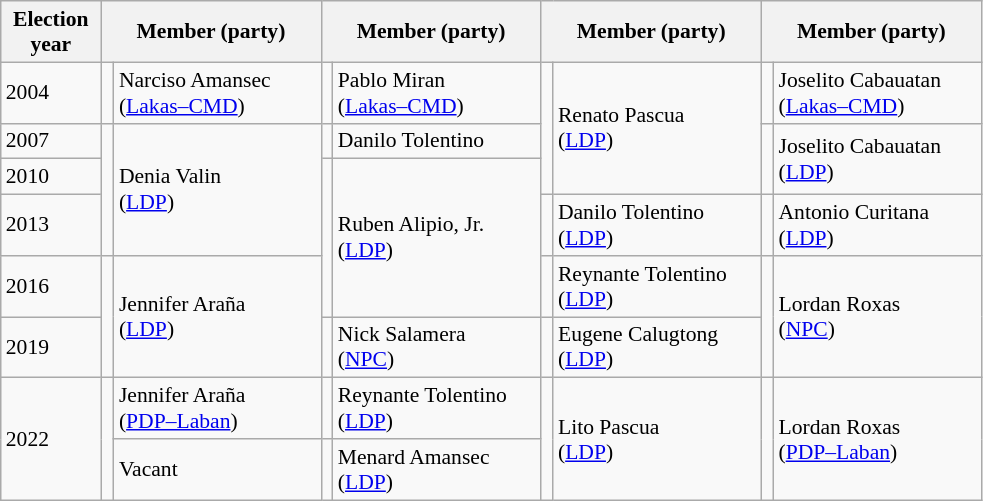<table class=wikitable style="font-size:90%">
<tr>
<th width=60px>Election<br>year</th>
<th colspan=2 width=140px>Member (party)</th>
<th colspan=2 width=140px>Member (party)</th>
<th colspan=2 width=140px>Member (party)</th>
<th colspan=2 width=140px>Member (party)</th>
</tr>
<tr>
<td>2004</td>
<td bgcolor=></td>
<td>Narciso Amansec<br>(<a href='#'>Lakas–CMD</a>)</td>
<td bgcolor=></td>
<td>Pablo Miran<br>(<a href='#'>Lakas–CMD</a>)</td>
<td rowspan=3 bgcolor=></td>
<td rowspan=3>Renato Pascua<br>(<a href='#'>LDP</a>)</td>
<td bgcolor=></td>
<td>Joselito Cabauatan<br>(<a href='#'>Lakas–CMD</a>)</td>
</tr>
<tr>
<td>2007</td>
<td rowspan=3 bgcolor=></td>
<td rowspan=3>Denia Valin<br>(<a href='#'>LDP</a>)</td>
<td></td>
<td>Danilo Tolentino</td>
<td rowspan=2 bgcolor=></td>
<td rowspan=2>Joselito Cabauatan<br>(<a href='#'>LDP</a>)</td>
</tr>
<tr>
<td>2010</td>
<td rowspan=3 bgcolor=></td>
<td rowspan=3>Ruben Alipio, Jr.<br>(<a href='#'>LDP</a>)</td>
</tr>
<tr>
<td>2013</td>
<td bgcolor=></td>
<td>Danilo Tolentino<br>(<a href='#'>LDP</a>)</td>
<td bgcolor=></td>
<td>Antonio Curitana<br>(<a href='#'>LDP</a>)</td>
</tr>
<tr>
<td>2016</td>
<td rowspan=2 bgcolor=></td>
<td rowspan=2>Jennifer Araña<br>(<a href='#'>LDP</a>)</td>
<td bgcolor=></td>
<td>Reynante Tolentino<br>(<a href='#'>LDP</a>)</td>
<td rowspan=2 bgcolor=></td>
<td rowspan=2>Lordan Roxas<br>(<a href='#'>NPC</a>)</td>
</tr>
<tr>
<td>2019</td>
<td bgcolor=></td>
<td>Nick Salamera<br>(<a href='#'>NPC</a>)</td>
<td bgcolor=></td>
<td>Eugene Calugtong<br>(<a href='#'>LDP</a>)</td>
</tr>
<tr>
<td rowspan=2>2022</td>
<td rowspan=2 bgcolor=></td>
<td>Jennifer Araña<br>(<a href='#'>PDP–Laban</a>)</td>
<td bgcolor=></td>
<td>Reynante Tolentino<br>(<a href='#'>LDP</a>)</td>
<td rowspan=2 bgcolor=></td>
<td rowspan=2>Lito Pascua<br>(<a href='#'>LDP</a>)</td>
<td rowspan=2 bgcolor=></td>
<td rowspan=2>Lordan Roxas<br>(<a href='#'>PDP–Laban</a>)</td>
</tr>
<tr>
<td>Vacant</td>
<td bgcolor=></td>
<td>Menard Amansec<br>(<a href='#'>LDP</a>)</td>
</tr>
</table>
